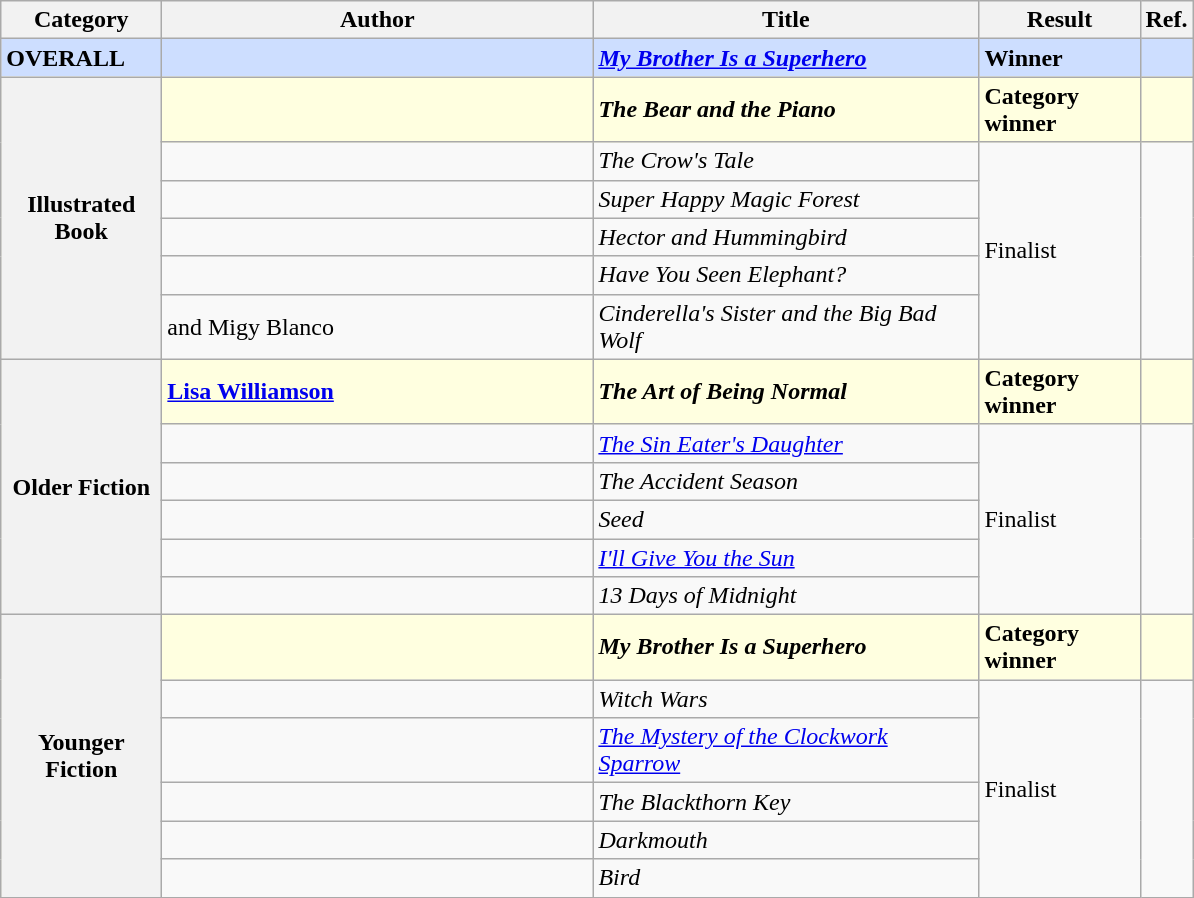<table class="wikitable sortable">
<tr>
<th style="width:100px">Category</th>
<th style="width:280px">Author</th>
<th style="width:250px">Title</th>
<th style="width:100px">Result</th>
<th style="width:20px">Ref.</th>
</tr>
<tr style="background:#cddeff">
<td><strong>OVERALL</strong></td>
<td><strong></strong></td>
<td><strong><em><a href='#'>My Brother Is a Superhero</a></em></strong></td>
<td><strong>Winner</strong></td>
<td></td>
</tr>
<tr style="background:lightyellow;">
<th rowspan="6">Illustrated Book</th>
<td><strong></strong></td>
<td><strong><em>The Bear and the Piano</em></strong></td>
<td><strong>Category winner</strong></td>
<td></td>
</tr>
<tr>
<td></td>
<td><em>The Crow's Tale</em></td>
<td rowspan="5">Finalist</td>
<td rowspan="5"></td>
</tr>
<tr>
<td></td>
<td><em>Super Happy Magic Forest</em></td>
</tr>
<tr>
<td></td>
<td><em>Hector and Hummingbird</em></td>
</tr>
<tr>
<td></td>
<td><em>Have You Seen Elephant?</em></td>
</tr>
<tr>
<td> and Migy Blanco</td>
<td><em>Cinderella's Sister and the Big Bad Wolf</em></td>
</tr>
<tr style="background:lightyellow;">
<th rowspan="6">Older Fiction</th>
<td><strong><a href='#'>Lisa Williamson</a></strong></td>
<td><strong><em>The Art of Being Normal</em></strong></td>
<td><strong>Category winner</strong></td>
<td></td>
</tr>
<tr>
<td></td>
<td><em><a href='#'>The Sin Eater's Daughter</a></em></td>
<td rowspan="5">Finalist</td>
<td rowspan="5"></td>
</tr>
<tr>
<td></td>
<td><em>The Accident Season</em></td>
</tr>
<tr>
<td></td>
<td><em>Seed</em></td>
</tr>
<tr>
<td></td>
<td><em><a href='#'>I'll Give You the Sun</a></em></td>
</tr>
<tr>
<td></td>
<td><em>13 Days of Midnight</em></td>
</tr>
<tr style="background:lightyellow;">
<th rowspan="6"><strong>Younger Fiction</strong></th>
<td><strong></strong></td>
<td><strong><em>My Brother Is a Superhero</em></strong></td>
<td><strong>Category winner</strong></td>
<td></td>
</tr>
<tr>
<td></td>
<td><em>Witch Wars</em></td>
<td rowspan="5">Finalist</td>
<td rowspan="5"></td>
</tr>
<tr>
<td></td>
<td><em><a href='#'>The Mystery of the Clockwork Sparrow</a></em></td>
</tr>
<tr>
<td></td>
<td><em>The Blackthorn Key</em></td>
</tr>
<tr>
<td></td>
<td><em>Darkmouth</em></td>
</tr>
<tr>
<td></td>
<td><em>Bird</em></td>
</tr>
</table>
